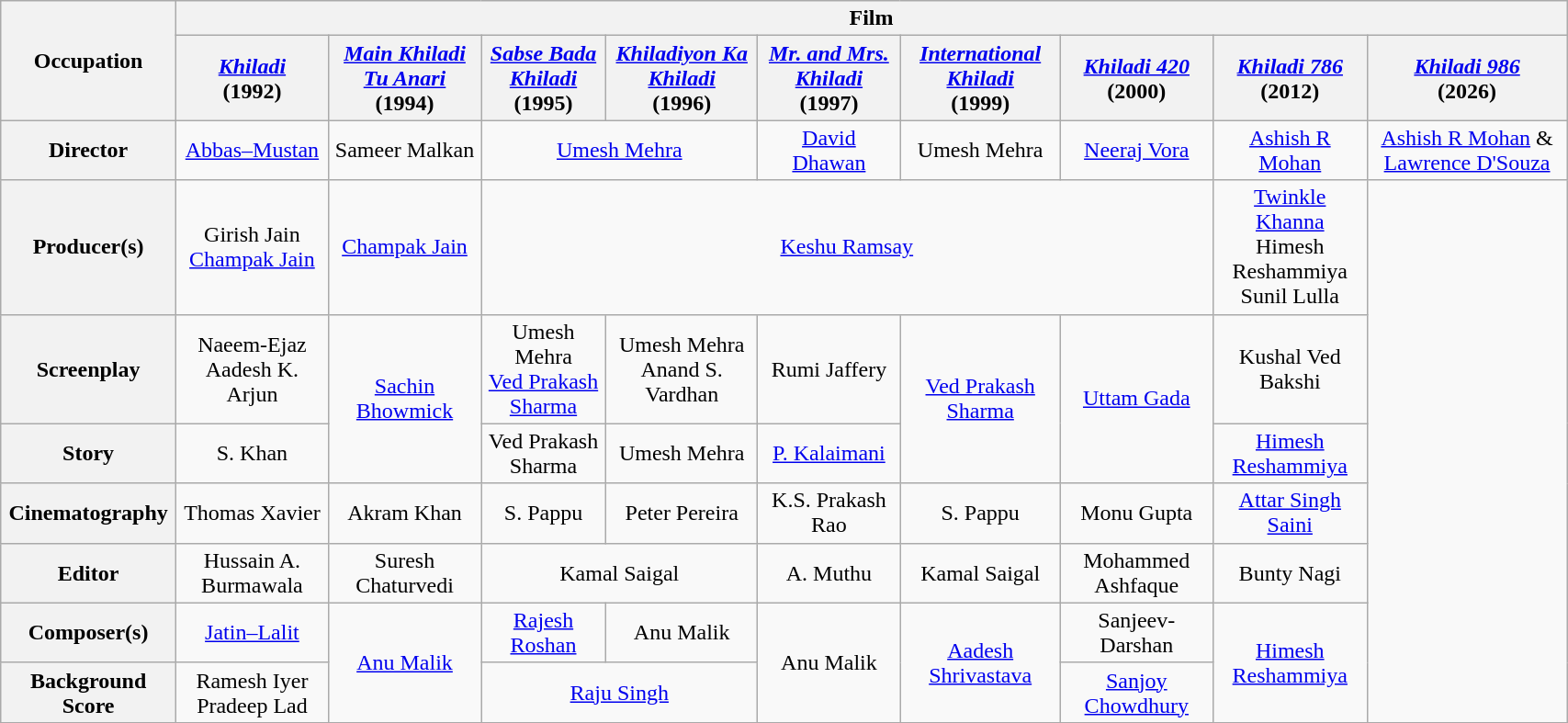<table class="wikitable" style="text-align:center;" width="90%">
<tr>
<th rowspan="2">Occupation</th>
<th colspan="9">Film</th>
</tr>
<tr>
<th width:10%;"><em><a href='#'>Khiladi</a></em> <br>(1992)</th>
<th width:10%;"><em><a href='#'>Main Khiladi Tu Anari</a></em> <br>(1994)</th>
<th width:10%;"><em><a href='#'>Sabse Bada Khiladi</a></em>  <br>(1995)</th>
<th width:10%;"><em><a href='#'>Khiladiyon Ka Khiladi</a></em> <br>(1996)</th>
<th width:10%;"><em><a href='#'>Mr. and Mrs. Khiladi</a></em><br>(1997)</th>
<th width:10%;"><em><a href='#'>International Khiladi</a></em><br>(1999)</th>
<th width:10%;"><em><a href='#'>Khiladi 420</a></em><br>(2000)</th>
<th width:10%;"><em><a href='#'>Khiladi 786</a></em><br>(2012)</th>
<th width:10%;"><em><a href='#'>Khiladi 986</a></em><br>(2026)</th>
</tr>
<tr>
<th>Director</th>
<td><a href='#'>Abbas–Mustan</a></td>
<td>Sameer Malkan</td>
<td colspan="2"><a href='#'>Umesh Mehra</a></td>
<td><a href='#'>David Dhawan</a></td>
<td>Umesh Mehra</td>
<td><a href='#'>Neeraj Vora</a></td>
<td><a href='#'>Ashish R Mohan</a></td>
<td><a href='#'>Ashish R Mohan</a> & <a href='#'>Lawrence D'Souza</a></td>
</tr>
<tr>
<th>Producer(s)</th>
<td>Girish Jain<br><a href='#'>Champak Jain</a></td>
<td><a href='#'>Champak Jain</a></td>
<td colspan="5"><a href='#'>Keshu Ramsay</a></td>
<td><a href='#'>Twinkle Khanna</a><br>Himesh Reshammiya<br>Sunil Lulla</td>
</tr>
<tr>
<th>Screenplay</th>
<td>Naeem-Ejaz<br>Aadesh K. Arjun</td>
<td rowspan=2><a href='#'>Sachin Bhowmick</a></td>
<td>Umesh Mehra<br><a href='#'>Ved Prakash Sharma</a></td>
<td>Umesh Mehra<br>Anand S. Vardhan</td>
<td>Rumi Jaffery</td>
<td rowspan=2><a href='#'>Ved Prakash Sharma</a></td>
<td rowspan=2><a href='#'>Uttam Gada</a></td>
<td>Kushal Ved Bakshi</td>
</tr>
<tr>
<th>Story</th>
<td>S. Khan</td>
<td>Ved Prakash Sharma</td>
<td>Umesh Mehra</td>
<td><a href='#'>P. Kalaimani</a></td>
<td><a href='#'>Himesh Reshammiya</a></td>
</tr>
<tr>
<th>Cinematography</th>
<td>Thomas Xavier</td>
<td>Akram Khan</td>
<td>S. Pappu</td>
<td>Peter Pereira</td>
<td>K.S. Prakash Rao</td>
<td>S. Pappu</td>
<td>Monu Gupta</td>
<td><a href='#'>Attar Singh Saini</a></td>
</tr>
<tr>
<th>Editor</th>
<td>Hussain A. Burmawala</td>
<td>Suresh Chaturvedi</td>
<td colspan=2>Kamal Saigal</td>
<td>A. Muthu</td>
<td>Kamal Saigal</td>
<td>Mohammed Ashfaque</td>
<td>Bunty Nagi</td>
</tr>
<tr>
<th>Composer(s)</th>
<td><a href='#'>Jatin–Lalit</a></td>
<td rowspan=2><a href='#'>Anu Malik</a></td>
<td><a href='#'>Rajesh Roshan</a></td>
<td>Anu Malik</td>
<td rowspan=2>Anu Malik</td>
<td rowspan=2><a href='#'>Aadesh Shrivastava</a></td>
<td>Sanjeev-Darshan</td>
<td rowspan=2><a href='#'>Himesh Reshammiya</a></td>
</tr>
<tr>
<th>Background Score</th>
<td>Ramesh Iyer<br>Pradeep Lad</td>
<td colspan="2"><a href='#'>Raju Singh</a></td>
<td><a href='#'>Sanjoy Chowdhury</a></td>
</tr>
<tr>
</tr>
</table>
